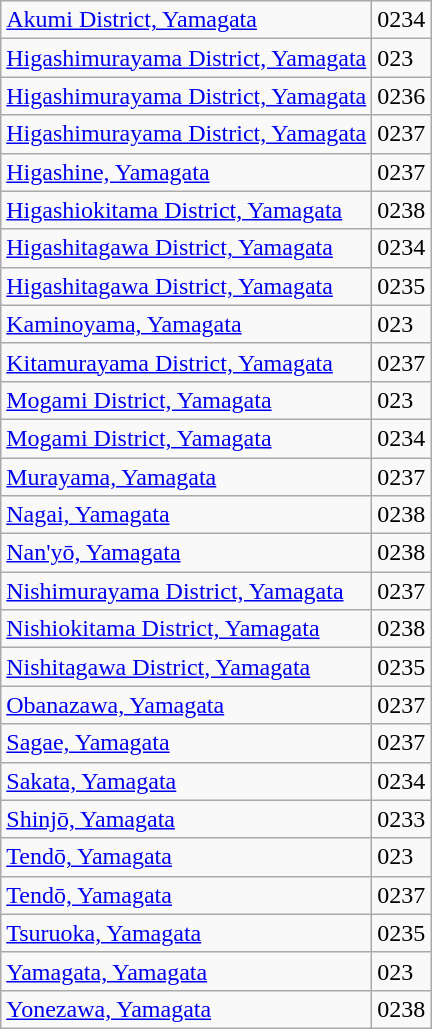<table class="wikitable">
<tr>
<td><a href='#'>Akumi District, Yamagata</a></td>
<td>0234</td>
</tr>
<tr>
<td><a href='#'>Higashimurayama District, Yamagata</a></td>
<td>023</td>
</tr>
<tr>
<td><a href='#'>Higashimurayama District, Yamagata</a></td>
<td>0236</td>
</tr>
<tr>
<td><a href='#'>Higashimurayama District, Yamagata</a></td>
<td>0237</td>
</tr>
<tr>
<td><a href='#'>Higashine, Yamagata</a></td>
<td>0237</td>
</tr>
<tr>
<td><a href='#'>Higashiokitama District, Yamagata</a></td>
<td>0238</td>
</tr>
<tr>
<td><a href='#'>Higashitagawa District, Yamagata</a></td>
<td>0234</td>
</tr>
<tr>
<td><a href='#'>Higashitagawa District, Yamagata</a></td>
<td>0235</td>
</tr>
<tr>
<td><a href='#'>Kaminoyama, Yamagata</a></td>
<td>023</td>
</tr>
<tr>
<td><a href='#'>Kitamurayama District, Yamagata</a></td>
<td>0237</td>
</tr>
<tr>
<td><a href='#'>Mogami District, Yamagata</a></td>
<td>023</td>
</tr>
<tr>
<td><a href='#'>Mogami District, Yamagata</a></td>
<td>0234</td>
</tr>
<tr>
<td><a href='#'>Murayama, Yamagata</a></td>
<td>0237</td>
</tr>
<tr>
<td><a href='#'>Nagai, Yamagata</a></td>
<td>0238</td>
</tr>
<tr>
<td><a href='#'>Nan'yō, Yamagata</a></td>
<td>0238</td>
</tr>
<tr>
<td><a href='#'>Nishimurayama District, Yamagata</a></td>
<td>0237</td>
</tr>
<tr>
<td><a href='#'>Nishiokitama District, Yamagata</a></td>
<td>0238</td>
</tr>
<tr>
<td><a href='#'>Nishitagawa District, Yamagata</a></td>
<td>0235</td>
</tr>
<tr>
<td><a href='#'>Obanazawa, Yamagata</a></td>
<td>0237</td>
</tr>
<tr>
<td><a href='#'>Sagae, Yamagata</a></td>
<td>0237</td>
</tr>
<tr>
<td><a href='#'>Sakata, Yamagata</a></td>
<td>0234</td>
</tr>
<tr>
<td><a href='#'>Shinjō, Yamagata</a></td>
<td>0233</td>
</tr>
<tr>
<td><a href='#'>Tendō, Yamagata</a></td>
<td>023</td>
</tr>
<tr>
<td><a href='#'>Tendō, Yamagata</a></td>
<td>0237</td>
</tr>
<tr>
<td><a href='#'>Tsuruoka, Yamagata</a></td>
<td>0235</td>
</tr>
<tr>
<td><a href='#'>Yamagata, Yamagata</a></td>
<td>023</td>
</tr>
<tr>
<td><a href='#'>Yonezawa, Yamagata</a></td>
<td>0238</td>
</tr>
</table>
